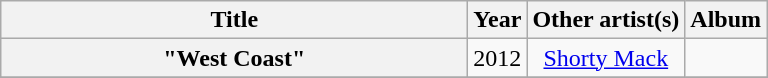<table class="wikitable plainrowheaders" style="text-align:center;" border="1">
<tr>
<th scope="col" style="width:19em;">Title</th>
<th scope="col">Year</th>
<th scope="col">Other artist(s)</th>
<th scope="col">Album</th>
</tr>
<tr>
<th scope="row">"West Coast"</th>
<td rowspan="1">2012</td>
<td><a href='#'>Shorty Mack</a></td>
<td></td>
</tr>
<tr>
</tr>
</table>
